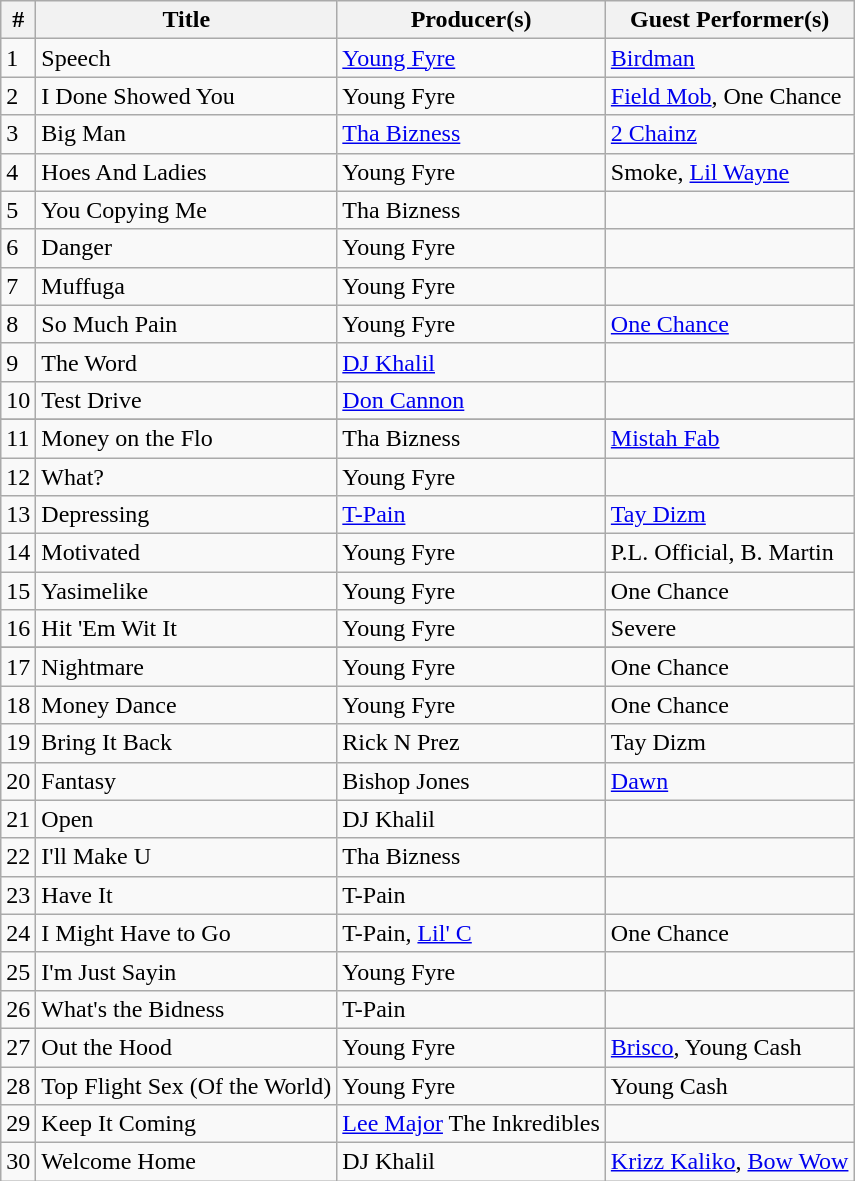<table class="wikitable">
<tr>
<th>#</th>
<th>Title</th>
<th>Producer(s)</th>
<th>Guest Performer(s)</th>
</tr>
<tr>
<td>1</td>
<td>Speech</td>
<td><a href='#'>Young Fyre</a></td>
<td><a href='#'>Birdman</a></td>
</tr>
<tr>
<td>2</td>
<td>I Done Showed You</td>
<td>Young Fyre</td>
<td><a href='#'>Field Mob</a>, One Chance</td>
</tr>
<tr>
<td>3</td>
<td>Big Man</td>
<td><a href='#'>Tha Bizness</a></td>
<td><a href='#'>2 Chainz</a></td>
</tr>
<tr>
<td>4</td>
<td>Hoes And Ladies</td>
<td>Young Fyre</td>
<td>Smoke, <a href='#'>Lil Wayne</a></td>
</tr>
<tr>
<td>5</td>
<td>You Copying Me</td>
<td>Tha Bizness</td>
<td></td>
</tr>
<tr>
<td>6</td>
<td>Danger</td>
<td>Young Fyre</td>
<td></td>
</tr>
<tr>
<td>7</td>
<td>Muffuga</td>
<td>Young Fyre</td>
<td></td>
</tr>
<tr>
<td>8</td>
<td>So Much Pain</td>
<td>Young Fyre</td>
<td><a href='#'>One Chance</a></td>
</tr>
<tr>
<td>9</td>
<td>The Word</td>
<td><a href='#'>DJ Khalil</a></td>
<td></td>
</tr>
<tr>
<td>10</td>
<td>Test Drive</td>
<td><a href='#'>Don Cannon</a></td>
<td></td>
</tr>
<tr>
</tr>
<tr>
<td>11</td>
<td>Money on the Flo</td>
<td>Tha Bizness</td>
<td><a href='#'>Mistah Fab</a></td>
</tr>
<tr>
<td>12</td>
<td>What?</td>
<td>Young Fyre</td>
<td></td>
</tr>
<tr>
<td>13</td>
<td>Depressing</td>
<td><a href='#'>T-Pain</a></td>
<td><a href='#'>Tay Dizm</a></td>
</tr>
<tr>
<td>14</td>
<td>Motivated</td>
<td>Young Fyre</td>
<td>P.L. Official, B. Martin</td>
</tr>
<tr>
<td>15</td>
<td>Yasimelike</td>
<td>Young Fyre</td>
<td>One Chance</td>
</tr>
<tr>
<td>16</td>
<td>Hit 'Em Wit It</td>
<td>Young Fyre</td>
<td>Severe</td>
</tr>
<tr>
</tr>
<tr>
<td>17</td>
<td>Nightmare</td>
<td>Young Fyre</td>
<td>One Chance</td>
</tr>
<tr>
<td>18</td>
<td>Money Dance</td>
<td>Young Fyre</td>
<td>One Chance</td>
</tr>
<tr>
<td>19</td>
<td>Bring It Back</td>
<td>Rick N Prez</td>
<td>Tay Dizm</td>
</tr>
<tr>
<td>20</td>
<td>Fantasy</td>
<td>Bishop Jones</td>
<td><a href='#'>Dawn</a></td>
</tr>
<tr>
<td>21</td>
<td>Open</td>
<td>DJ Khalil</td>
<td></td>
</tr>
<tr>
<td>22</td>
<td>I'll Make U</td>
<td>Tha Bizness</td>
<td></td>
</tr>
<tr>
<td>23</td>
<td>Have It</td>
<td>T-Pain</td>
<td></td>
</tr>
<tr>
<td>24</td>
<td>I Might Have to Go</td>
<td>T-Pain, <a href='#'>Lil' C</a></td>
<td>One Chance</td>
</tr>
<tr>
<td>25</td>
<td>I'm Just Sayin</td>
<td>Young Fyre</td>
<td></td>
</tr>
<tr>
<td>26</td>
<td>What's the Bidness</td>
<td>T-Pain</td>
<td></td>
</tr>
<tr>
<td>27</td>
<td>Out the Hood</td>
<td>Young Fyre</td>
<td><a href='#'>Brisco</a>, Young Cash</td>
</tr>
<tr>
<td>28</td>
<td>Top Flight Sex (Of the World)</td>
<td>Young Fyre</td>
<td>Young Cash</td>
</tr>
<tr>
<td>29</td>
<td>Keep It Coming</td>
<td><a href='#'>Lee Major</a> The Inkredibles</td>
<td></td>
</tr>
<tr>
<td>30</td>
<td>Welcome Home</td>
<td>DJ Khalil</td>
<td><a href='#'>Krizz Kaliko</a>, <a href='#'>Bow Wow</a></td>
</tr>
</table>
